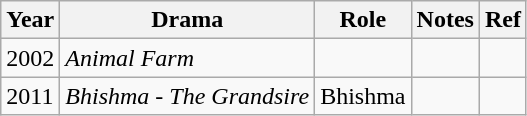<table class="wikitable sortable">
<tr>
<th>Year</th>
<th>Drama</th>
<th>Role</th>
<th>Notes</th>
<th>Ref</th>
</tr>
<tr>
<td>2002</td>
<td><em>Animal Farm</em></td>
<td></td>
<td></td>
<td></td>
</tr>
<tr>
<td>2011</td>
<td><em>Bhishma - The Grandsire</em></td>
<td>Bhishma</td>
<td></td>
<td></td>
</tr>
</table>
